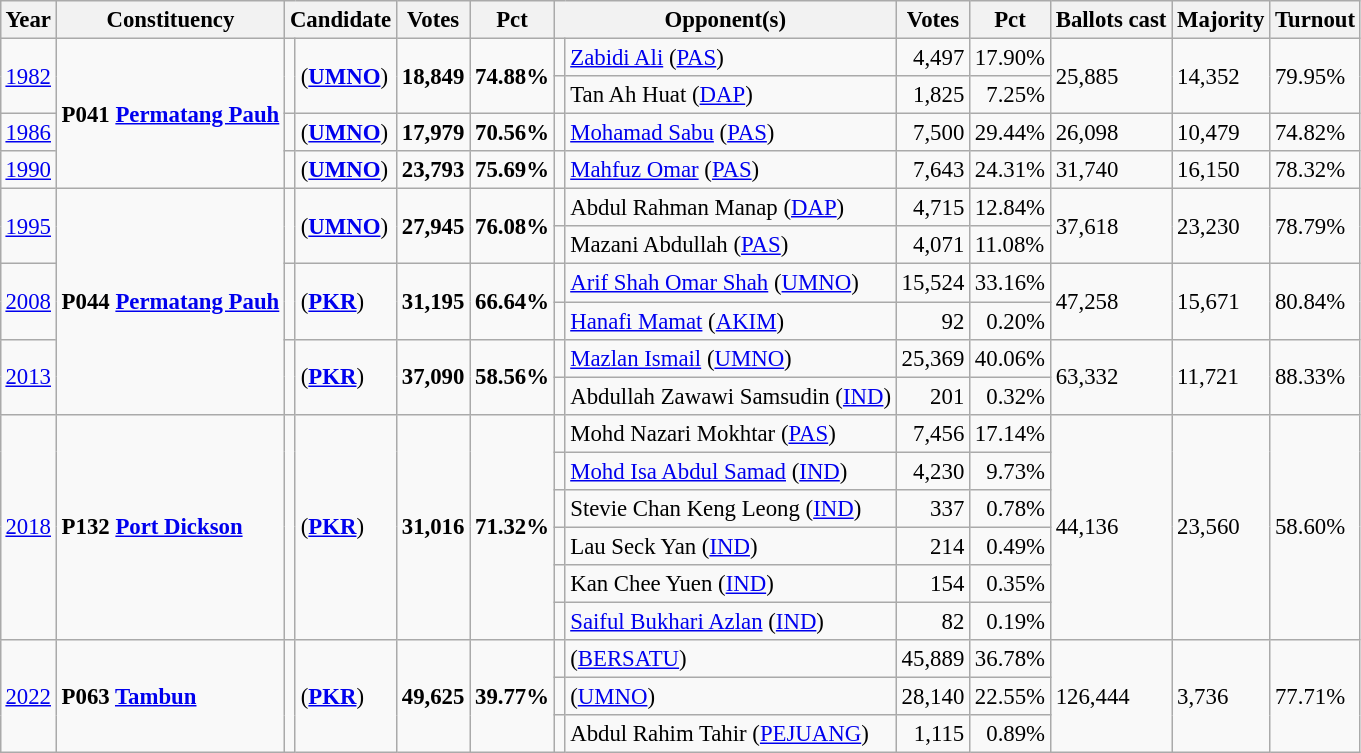<table class="wikitable" style="margin:0.5em ; font-size:95%">
<tr>
<th>Year</th>
<th>Constituency</th>
<th colspan=2>Candidate</th>
<th>Votes</th>
<th>Pct</th>
<th colspan=2>Opponent(s)</th>
<th>Votes</th>
<th>Pct</th>
<th>Ballots cast</th>
<th>Majority</th>
<th>Turnout</th>
</tr>
<tr>
<td rowspan="2"><a href='#'>1982</a></td>
<td rowspan="4"><strong>P041 <a href='#'>Permatang Pauh</a></strong></td>
<td rowspan="2" ></td>
<td rowspan="2"> (<a href='#'><strong>UMNO</strong></a>)</td>
<td rowspan="2" align="right"><strong>18,849</strong></td>
<td rowspan="2"><strong>74.88%</strong></td>
<td></td>
<td><a href='#'>Zabidi Ali</a> (<a href='#'>PAS</a>)</td>
<td align="right">4,497</td>
<td>17.90%</td>
<td rowspan="2">25,885</td>
<td rowspan="2">14,352</td>
<td rowspan="2">79.95%</td>
</tr>
<tr>
<td></td>
<td>Tan Ah Huat (<a href='#'>DAP</a>)</td>
<td align="right">1,825</td>
<td align=right>7.25%</td>
</tr>
<tr>
<td><a href='#'>1986</a></td>
<td></td>
<td> (<a href='#'><strong>UMNO</strong></a>)</td>
<td align="right"><strong>17,979</strong></td>
<td><strong>70.56%</strong></td>
<td></td>
<td><a href='#'>Mohamad Sabu</a> (<a href='#'>PAS</a>)</td>
<td align="right">7,500</td>
<td>29.44%</td>
<td>26,098</td>
<td>10,479</td>
<td>74.82%</td>
</tr>
<tr>
<td><a href='#'>1990</a></td>
<td></td>
<td> (<a href='#'><strong>UMNO</strong></a>)</td>
<td align="right"><strong>23,793</strong></td>
<td><strong>75.69%</strong></td>
<td></td>
<td><a href='#'>Mahfuz Omar</a> (<a href='#'>PAS</a>)</td>
<td align="right">7,643</td>
<td>24.31%</td>
<td>31,740</td>
<td>16,150</td>
<td>78.32%</td>
</tr>
<tr>
<td rowspan="2"><a href='#'>1995</a></td>
<td rowspan="6"><strong>P044 <a href='#'>Permatang Pauh</a></strong></td>
<td rowspan="2" ></td>
<td rowspan="2"> (<a href='#'><strong>UMNO</strong></a>)</td>
<td rowspan="2" align="right"><strong>27,945</strong></td>
<td rowspan="2"><strong>76.08%</strong></td>
<td></td>
<td>Abdul Rahman Manap (<a href='#'>DAP</a>)</td>
<td align="right">4,715</td>
<td>12.84%</td>
<td rowspan="2">37,618</td>
<td rowspan="2">23,230</td>
<td rowspan="2">78.79%</td>
</tr>
<tr>
<td></td>
<td>Mazani Abdullah (<a href='#'>PAS</a>)</td>
<td align="right">4,071</td>
<td>11.08%</td>
</tr>
<tr>
<td rowspan=2><a href='#'>2008</a></td>
<td rowspan=2 ></td>
<td rowspan=2> (<a href='#'><strong>PKR</strong></a>)</td>
<td rowspan=2 align="right"><strong>31,195</strong></td>
<td rowspan=2><strong>66.64%</strong></td>
<td></td>
<td><a href='#'>Arif Shah Omar Shah</a> (<a href='#'>UMNO</a>)</td>
<td align="right">15,524</td>
<td>33.16%</td>
<td rowspan=2>47,258</td>
<td rowspan=2>15,671</td>
<td rowspan=2>80.84%</td>
</tr>
<tr>
<td></td>
<td><a href='#'>Hanafi Mamat</a> (<a href='#'>AKIM</a>)</td>
<td align="right">92</td>
<td align="right">0.20%</td>
</tr>
<tr>
<td rowspan=2><a href='#'>2013</a></td>
<td rowspan=2 ></td>
<td rowspan=2> (<a href='#'><strong>PKR</strong></a>)</td>
<td rowspan=2 align="right"><strong>37,090</strong></td>
<td rowspan=2><strong>58.56%</strong></td>
<td></td>
<td><a href='#'>Mazlan Ismail</a> (<a href='#'>UMNO</a>)</td>
<td align="right">25,369</td>
<td>40.06%</td>
<td rowspan=2>63,332</td>
<td rowspan=2>11,721</td>
<td rowspan=2>88.33%</td>
</tr>
<tr>
<td></td>
<td>Abdullah Zawawi Samsudin (<a href='#'>IND</a>)</td>
<td align="right">201</td>
<td align=right>0.32%</td>
</tr>
<tr>
<td rowspan=6><a href='#'>2018</a></td>
<td rowspan=6><strong>P132 <a href='#'>Port Dickson</a></strong></td>
<td rowspan=6 ></td>
<td rowspan=6> (<a href='#'><strong>PKR</strong></a>)</td>
<td rowspan=6 align="right"><strong>31,016</strong></td>
<td rowspan=6><strong>71.32%</strong></td>
<td></td>
<td>Mohd Nazari Mokhtar (<a href='#'>PAS</a>)</td>
<td align="right">7,456</td>
<td>17.14%</td>
<td rowspan=6>44,136</td>
<td rowspan=6>23,560</td>
<td rowspan=6>58.60%</td>
</tr>
<tr>
<td></td>
<td><a href='#'>Mohd Isa Abdul Samad</a> (<a href='#'>IND</a>)</td>
<td align="right">4,230</td>
<td align=right>9.73%</td>
</tr>
<tr>
<td></td>
<td>Stevie Chan Keng Leong (<a href='#'>IND</a>)</td>
<td align="right">337</td>
<td align=right>0.78%</td>
</tr>
<tr>
<td></td>
<td>Lau Seck Yan (<a href='#'>IND</a>)</td>
<td align="right">214</td>
<td align=right>0.49%</td>
</tr>
<tr>
<td></td>
<td>Kan Chee Yuen (<a href='#'>IND</a>)</td>
<td align="right">154</td>
<td align=right>0.35%</td>
</tr>
<tr>
<td></td>
<td><a href='#'>Saiful Bukhari Azlan</a> (<a href='#'>IND</a>)</td>
<td align="right">82</td>
<td align=right>0.19%</td>
</tr>
<tr>
<td rowspan=3><a href='#'>2022</a></td>
<td rowspan=3><strong>P063 <a href='#'>Tambun</a></strong></td>
<td rowspan=3 ></td>
<td rowspan=3> (<a href='#'><strong>PKR</strong></a>)</td>
<td rowspan=3 align="right"><strong>49,625</strong></td>
<td rowspan=3><strong>39.77%</strong></td>
<td bgcolor=></td>
<td> (<a href='#'>BERSATU</a>)</td>
<td align="right">45,889</td>
<td>36.78%</td>
<td rowspan=3>126,444</td>
<td rowspan=3>3,736</td>
<td rowspan=3>77.71%</td>
</tr>
<tr>
<td></td>
<td> (<a href='#'>UMNO</a>)</td>
<td align="right">28,140</td>
<td>22.55%</td>
</tr>
<tr>
<td bgcolor=></td>
<td>Abdul Rahim Tahir (<a href='#'>PEJUANG</a>)</td>
<td align="right">1,115</td>
<td align=right>0.89%</td>
</tr>
</table>
